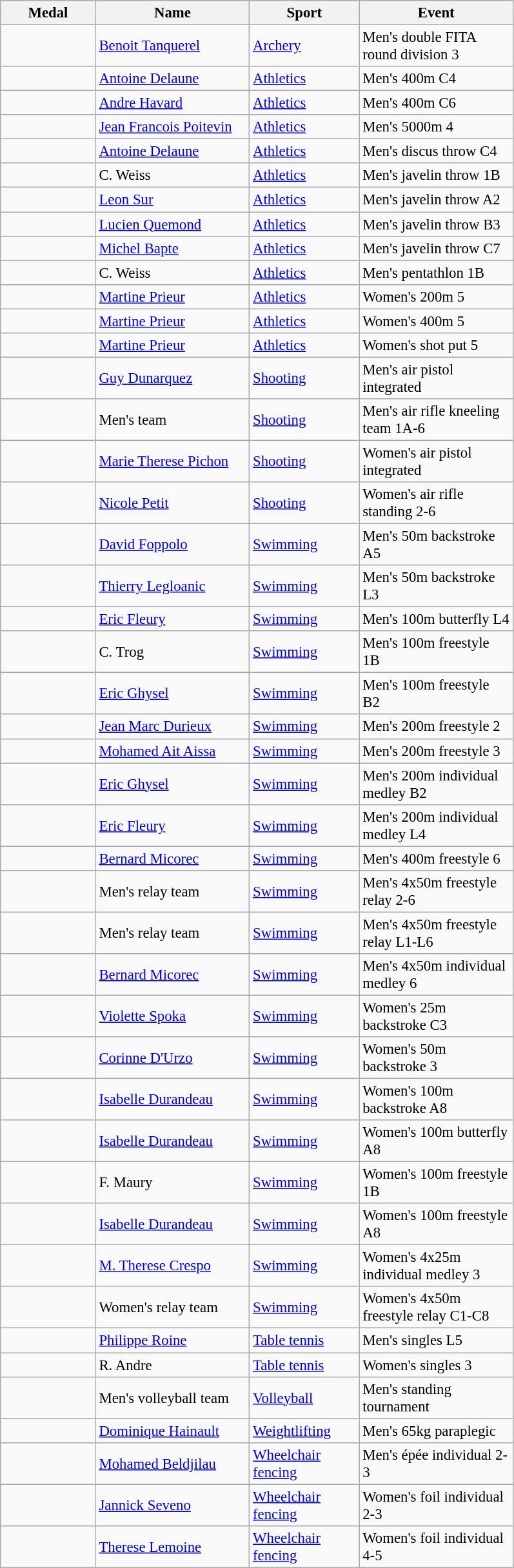<table class=wikitable style="font-size:95%">
<tr>
<th style="width:6em">Medal</th>
<th style="width:10em">Name</th>
<th style="width:7em">Sport</th>
<th style="width:10em">Event</th>
</tr>
<tr>
<td></td>
<td><a href='#'>Benoit Tanquerel</a></td>
<td><a href='#'>Archery</a></td>
<td>Men's double FITA round division 3</td>
</tr>
<tr>
<td></td>
<td><a href='#'>Antoine Delaune</a></td>
<td><a href='#'>Athletics</a></td>
<td>Men's 400m C4</td>
</tr>
<tr>
<td></td>
<td><a href='#'>Andre Havard</a></td>
<td><a href='#'>Athletics</a></td>
<td>Men's 400m C6</td>
</tr>
<tr>
<td></td>
<td><a href='#'>Jean Francois Poitevin</a></td>
<td><a href='#'>Athletics</a></td>
<td>Men's 5000m 4</td>
</tr>
<tr>
<td></td>
<td><a href='#'>Antoine Delaune</a></td>
<td><a href='#'>Athletics</a></td>
<td>Men's discus throw C4</td>
</tr>
<tr>
<td></td>
<td>C. Weiss</td>
<td><a href='#'>Athletics</a></td>
<td>Men's javelin throw 1B</td>
</tr>
<tr>
<td></td>
<td><a href='#'>Leon Sur</a></td>
<td><a href='#'>Athletics</a></td>
<td>Men's javelin throw A2</td>
</tr>
<tr>
<td></td>
<td><a href='#'>Lucien Quemond</a></td>
<td><a href='#'>Athletics</a></td>
<td>Men's javelin throw B3</td>
</tr>
<tr>
<td></td>
<td><a href='#'>Michel Bapte</a></td>
<td><a href='#'>Athletics</a></td>
<td>Men's javelin throw C7</td>
</tr>
<tr>
<td></td>
<td>C. Weiss</td>
<td><a href='#'>Athletics</a></td>
<td>Men's pentathlon 1B</td>
</tr>
<tr>
<td></td>
<td><a href='#'>Martine Prieur</a></td>
<td><a href='#'>Athletics</a></td>
<td>Women's 200m 5</td>
</tr>
<tr>
<td></td>
<td><a href='#'>Martine Prieur</a></td>
<td><a href='#'>Athletics</a></td>
<td>Women's 400m 5</td>
</tr>
<tr>
<td></td>
<td><a href='#'>Martine Prieur</a></td>
<td><a href='#'>Athletics</a></td>
<td>Women's shot put 5</td>
</tr>
<tr>
<td></td>
<td><a href='#'>Guy Dunarquez</a></td>
<td><a href='#'>Shooting</a></td>
<td>Men's air pistol integrated</td>
</tr>
<tr>
<td></td>
<td>Men's team</td>
<td><a href='#'>Shooting</a></td>
<td>Men's air rifle kneeling team 1A-6</td>
</tr>
<tr>
<td></td>
<td><a href='#'>Marie Therese Pichon</a></td>
<td><a href='#'>Shooting</a></td>
<td>Women's air pistol integrated</td>
</tr>
<tr>
<td></td>
<td><a href='#'>Nicole Petit</a></td>
<td><a href='#'>Shooting</a></td>
<td>Women's air rifle standing 2-6</td>
</tr>
<tr>
<td></td>
<td><a href='#'>David Foppolo</a></td>
<td><a href='#'>Swimming</a></td>
<td>Men's 50m backstroke A5</td>
</tr>
<tr>
<td></td>
<td><a href='#'>Thierry Legloanic</a></td>
<td><a href='#'>Swimming</a></td>
<td>Men's 50m backstroke L3</td>
</tr>
<tr>
<td></td>
<td><a href='#'>Eric Fleury</a></td>
<td><a href='#'>Swimming</a></td>
<td>Men's 100m butterfly L4</td>
</tr>
<tr>
<td></td>
<td>C. Trog</td>
<td><a href='#'>Swimming</a></td>
<td>Men's 100m freestyle 1B</td>
</tr>
<tr>
<td></td>
<td><a href='#'>Eric Ghysel</a></td>
<td><a href='#'>Swimming</a></td>
<td>Men's 100m freestyle B2</td>
</tr>
<tr>
<td></td>
<td><a href='#'>Jean Marc Durieux</a></td>
<td><a href='#'>Swimming</a></td>
<td>Men's 200m freestyle 2</td>
</tr>
<tr>
<td></td>
<td><a href='#'>Mohamed Ait Aissa</a></td>
<td><a href='#'>Swimming</a></td>
<td>Men's 200m freestyle 3</td>
</tr>
<tr>
<td></td>
<td><a href='#'>Eric Ghysel</a></td>
<td><a href='#'>Swimming</a></td>
<td>Men's 200m individual medley B2</td>
</tr>
<tr>
<td></td>
<td><a href='#'>Eric Fleury</a></td>
<td><a href='#'>Swimming</a></td>
<td>Men's 200m individual medley L4</td>
</tr>
<tr>
<td></td>
<td><a href='#'>Bernard Micorec</a></td>
<td><a href='#'>Swimming</a></td>
<td>Men's 400m freestyle 6</td>
</tr>
<tr>
<td></td>
<td>Men's relay team</td>
<td><a href='#'>Swimming</a></td>
<td>Men's 4x50m freestyle relay 2-6</td>
</tr>
<tr>
<td></td>
<td>Men's relay team</td>
<td><a href='#'>Swimming</a></td>
<td>Men's 4x50m freestyle relay L1-L6</td>
</tr>
<tr>
<td></td>
<td><a href='#'>Bernard Micorec</a></td>
<td><a href='#'>Swimming</a></td>
<td>Men's 4x50m individual medley 6</td>
</tr>
<tr>
<td></td>
<td><a href='#'>Violette Spoka</a></td>
<td><a href='#'>Swimming</a></td>
<td>Women's 25m backstroke C3</td>
</tr>
<tr>
<td></td>
<td><a href='#'>Corinne D'Urzo</a></td>
<td><a href='#'>Swimming</a></td>
<td>Women's 50m backstroke 3</td>
</tr>
<tr>
<td></td>
<td><a href='#'>Isabelle Durandeau</a></td>
<td><a href='#'>Swimming</a></td>
<td>Women's 100m backstroke A8</td>
</tr>
<tr>
<td></td>
<td><a href='#'>Isabelle Durandeau</a></td>
<td><a href='#'>Swimming</a></td>
<td>Women's 100m butterfly A8</td>
</tr>
<tr>
<td></td>
<td>F. Maury</td>
<td><a href='#'>Swimming</a></td>
<td>Women's 100m freestyle 1B</td>
</tr>
<tr>
<td></td>
<td><a href='#'>Isabelle Durandeau</a></td>
<td><a href='#'>Swimming</a></td>
<td>Women's 100m freestyle A8</td>
</tr>
<tr>
<td></td>
<td><a href='#'>M. Therese Crespo</a></td>
<td><a href='#'>Swimming</a></td>
<td>Women's 4x25m individual medley 3</td>
</tr>
<tr>
<td></td>
<td>Women's relay team</td>
<td><a href='#'>Swimming</a></td>
<td>Women's 4x50m freestyle relay C1-C8</td>
</tr>
<tr>
<td></td>
<td><a href='#'>Philippe Roine</a></td>
<td><a href='#'>Table tennis</a></td>
<td>Men's singles L5</td>
</tr>
<tr>
<td></td>
<td>R. Andre</td>
<td><a href='#'>Table tennis</a></td>
<td>Women's singles 3</td>
</tr>
<tr>
<td></td>
<td>Men's volleyball team</td>
<td><a href='#'>Volleyball</a></td>
<td>Men's standing tournament</td>
</tr>
<tr>
<td></td>
<td><a href='#'>Dominique Hainault</a></td>
<td><a href='#'>Weightlifting</a></td>
<td>Men's 65kg paraplegic</td>
</tr>
<tr>
<td></td>
<td><a href='#'>Mohamed Beldjilau</a></td>
<td><a href='#'>Wheelchair fencing</a></td>
<td>Men's épée individual 2-3</td>
</tr>
<tr>
<td></td>
<td><a href='#'>Jannick Seveno</a></td>
<td><a href='#'>Wheelchair fencing</a></td>
<td>Women's foil individual 2-3</td>
</tr>
<tr>
<td></td>
<td><a href='#'>Therese Lemoine</a></td>
<td><a href='#'>Wheelchair fencing</a></td>
<td>Women's foil individual 4-5</td>
</tr>
</table>
